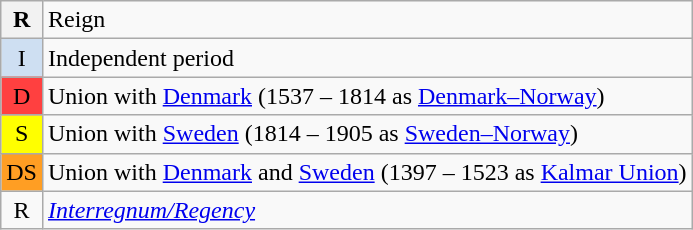<table class="wikitable">
<tr>
<th>R</th>
<td>Reign</td>
</tr>
<tr>
<td style="background-color:#CEDFF2; text-align:center">I</td>
<td>Independent period</td>
</tr>
<tr>
<td style="background-color:#FF4040; text-align:center">D</td>
<td>Union with <a href='#'>Denmark</a> (1537 – 1814 as <a href='#'>Denmark–Norway</a>)</td>
</tr>
<tr>
<td style="background-color:#FFFF00; text-align:center">S</td>
<td>Union with <a href='#'>Sweden</a> (1814 – 1905 as <a href='#'>Sweden–Norway</a>)</td>
</tr>
<tr>
<td style="background-color:#FF9E23; text-align:center">DS</td>
<td>Union with <a href='#'>Denmark</a> and <a href='#'>Sweden</a> (1397 – 1523 as <a href='#'>Kalmar Union</a>)</td>
</tr>
<tr>
<td style="text-align:center">R</td>
<td><em><a href='#'>Interregnum/Regency</a></em></td>
</tr>
</table>
